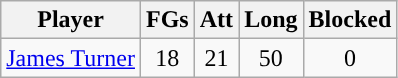<table class="wikitable sortable sortable" style="text-align: center">
<tr align=center>
<th>Player</th>
<th>FGs</th>
<th>Att</th>
<th>Long</th>
<th>Blocked</th>
</tr>
<tr>
<td><a href='#'>James Turner</a></td>
<td>18</td>
<td>21</td>
<td>50</td>
<td>0</td>
</tr>
</table>
